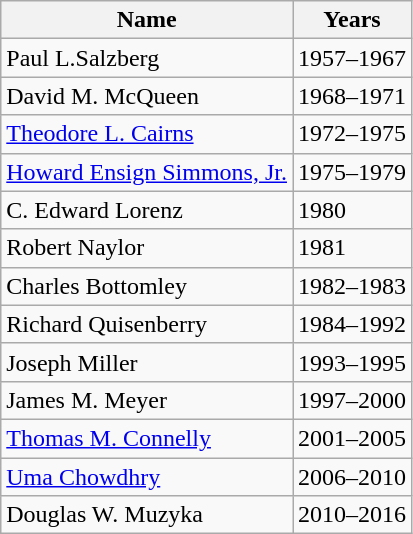<table class="wikitable floatright">
<tr>
<th>Name</th>
<th>Years</th>
</tr>
<tr>
<td>Paul L.Salzberg</td>
<td>1957–1967</td>
</tr>
<tr>
<td>David M. McQueen</td>
<td>1968–1971</td>
</tr>
<tr>
<td><a href='#'>Theodore L. Cairns</a></td>
<td>1972–1975</td>
</tr>
<tr>
<td><a href='#'>Howard Ensign Simmons, Jr.</a></td>
<td>1975–1979</td>
</tr>
<tr>
<td>C. Edward Lorenz</td>
<td>1980</td>
</tr>
<tr>
<td>Robert Naylor</td>
<td>1981</td>
</tr>
<tr>
<td>Charles Bottomley</td>
<td>1982–1983</td>
</tr>
<tr>
<td>Richard Quisenberry</td>
<td>1984–1992</td>
</tr>
<tr>
<td>Joseph Miller</td>
<td>1993–1995</td>
</tr>
<tr>
<td>James M. Meyer</td>
<td>1997–2000</td>
</tr>
<tr>
<td><a href='#'>Thomas M. Connelly</a></td>
<td>2001–2005</td>
</tr>
<tr>
<td><a href='#'>Uma Chowdhry</a></td>
<td>2006–2010</td>
</tr>
<tr>
<td>Douglas W. Muzyka</td>
<td>2010–2016</td>
</tr>
</table>
